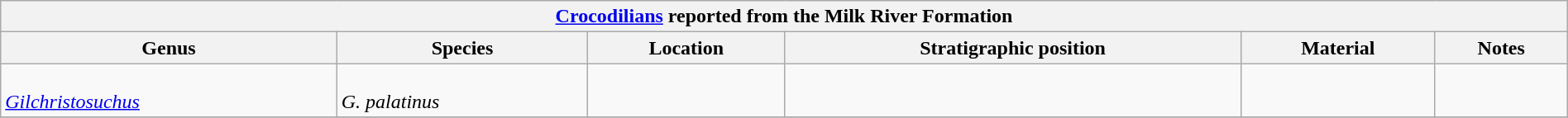<table class="wikitable" align="center" width="100%">
<tr>
<th colspan="7" align="center"><strong><a href='#'>Crocodilians</a> reported from the Milk River Formation</strong></th>
</tr>
<tr>
<th>Genus</th>
<th>Species</th>
<th>Location</th>
<th>Stratigraphic position</th>
<th>Material</th>
<th>Notes<br></th>
</tr>
<tr>
<td><br><em><a href='#'>Gilchristosuchus</a></em></td>
<td><br><em>G. palatinus</em></td>
<td></td>
<td></td>
<td></td>
<td><br></td>
</tr>
<tr>
</tr>
</table>
